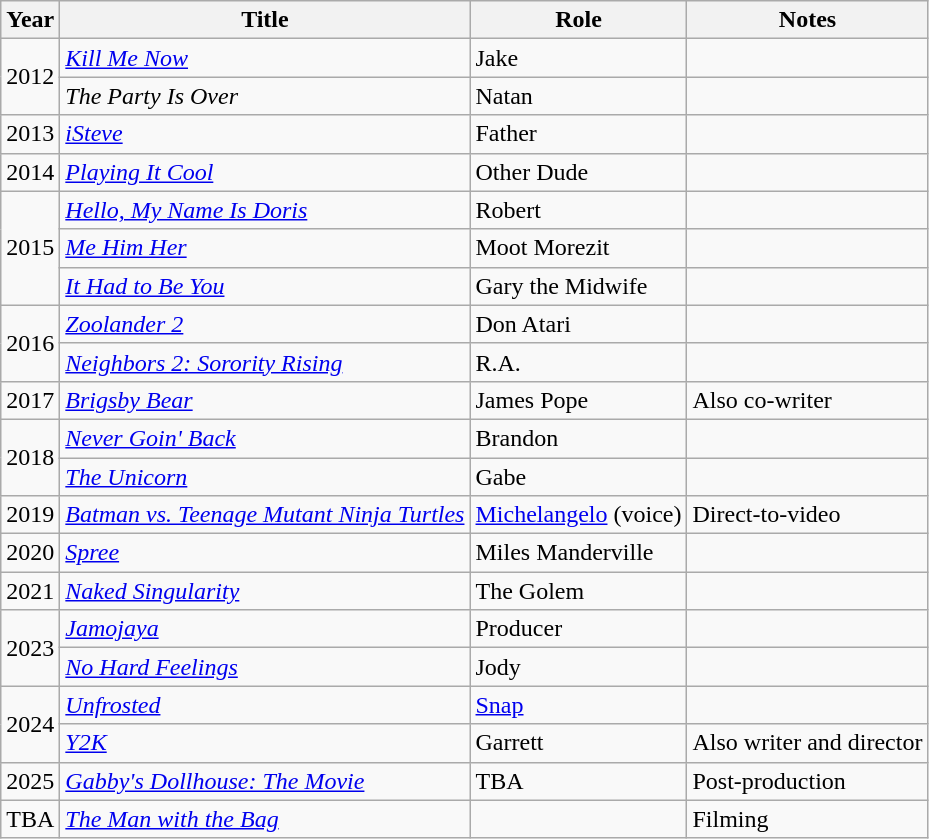<table class="wikitable sortable">
<tr>
<th>Year</th>
<th>Title</th>
<th>Role</th>
<th>Notes</th>
</tr>
<tr>
<td rowspan="2">2012</td>
<td><em><a href='#'>Kill Me Now</a></em></td>
<td>Jake</td>
<td></td>
</tr>
<tr>
<td><em>The Party Is Over</em></td>
<td>Natan</td>
<td></td>
</tr>
<tr>
<td>2013</td>
<td><em><a href='#'>iSteve</a></em></td>
<td>Father</td>
<td></td>
</tr>
<tr>
<td>2014</td>
<td><em><a href='#'>Playing It Cool</a></em></td>
<td>Other Dude</td>
<td></td>
</tr>
<tr>
<td rowspan="3">2015</td>
<td><em><a href='#'>Hello, My Name Is Doris</a></em></td>
<td>Robert</td>
<td></td>
</tr>
<tr>
<td><em><a href='#'>Me Him Her</a></em></td>
<td>Moot Morezit</td>
<td></td>
</tr>
<tr>
<td><em><a href='#'>It Had to Be You</a></em></td>
<td>Gary the Midwife</td>
<td></td>
</tr>
<tr>
<td rowspan="2">2016</td>
<td><em><a href='#'>Zoolander 2</a></em></td>
<td>Don Atari</td>
<td></td>
</tr>
<tr>
<td><em><a href='#'>Neighbors 2: Sorority Rising</a></em></td>
<td>R.A.</td>
<td></td>
</tr>
<tr>
<td>2017</td>
<td><em><a href='#'>Brigsby Bear</a></em></td>
<td>James Pope</td>
<td>Also co-writer</td>
</tr>
<tr>
<td rowspan="2">2018</td>
<td><em><a href='#'>Never Goin' Back</a></em></td>
<td>Brandon</td>
<td></td>
</tr>
<tr>
<td><em><a href='#'>The Unicorn</a></em></td>
<td>Gabe</td>
<td></td>
</tr>
<tr>
<td>2019</td>
<td><em><a href='#'>Batman vs. Teenage Mutant Ninja Turtles</a></em></td>
<td><a href='#'>Michelangelo</a> (voice)</td>
<td>Direct-to-video</td>
</tr>
<tr>
<td>2020</td>
<td><em><a href='#'>Spree</a></em></td>
<td>Miles Manderville</td>
<td></td>
</tr>
<tr>
<td>2021</td>
<td><em><a href='#'>Naked Singularity</a></em></td>
<td>The Golem</td>
<td></td>
</tr>
<tr>
<td rowspan="2">2023</td>
<td><em><a href='#'>Jamojaya</a></em></td>
<td>Producer</td>
<td></td>
</tr>
<tr>
<td><em><a href='#'>No Hard Feelings</a></em></td>
<td>Jody</td>
<td></td>
</tr>
<tr>
<td rowspan="2">2024</td>
<td><em><a href='#'>Unfrosted</a></em></td>
<td><a href='#'>Snap</a></td>
<td></td>
</tr>
<tr>
<td><em><a href='#'>Y2K</a></em></td>
<td>Garrett</td>
<td>Also writer and director</td>
</tr>
<tr>
<td>2025</td>
<td><em><a href='#'>Gabby's Dollhouse: The Movie</a></em></td>
<td>TBA</td>
<td>Post-production</td>
</tr>
<tr>
<td>TBA</td>
<td><a href='#'><em>The Man with the Bag</em></a></td>
<td></td>
<td>Filming</td>
</tr>
</table>
